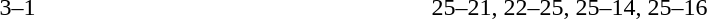<table>
<tr>
<th width=200></th>
<th width=80></th>
<th width=200></th>
<th width=220></th>
</tr>
<tr>
<td align=right><strong></strong></td>
<td>3–1</td>
<td></td>
<td>25–21, 22–25, 25–14, 25–16</td>
</tr>
</table>
